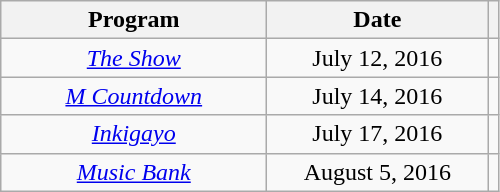<table class="wikitable" style="text-align:center">
<tr>
<th style="width:170px;">Program</th>
<th style="width:140px;">Date</th>
<th></th>
</tr>
<tr>
<td><em><a href='#'>The Show</a></em></td>
<td>July 12, 2016</td>
<td></td>
</tr>
<tr>
<td><em><a href='#'>M Countdown</a></em></td>
<td>July 14, 2016</td>
<td></td>
</tr>
<tr>
<td><em><a href='#'>Inkigayo</a></em></td>
<td>July 17, 2016</td>
<td></td>
</tr>
<tr>
<td><em><a href='#'>Music Bank</a></em></td>
<td>August 5, 2016</td>
<td></td>
</tr>
</table>
